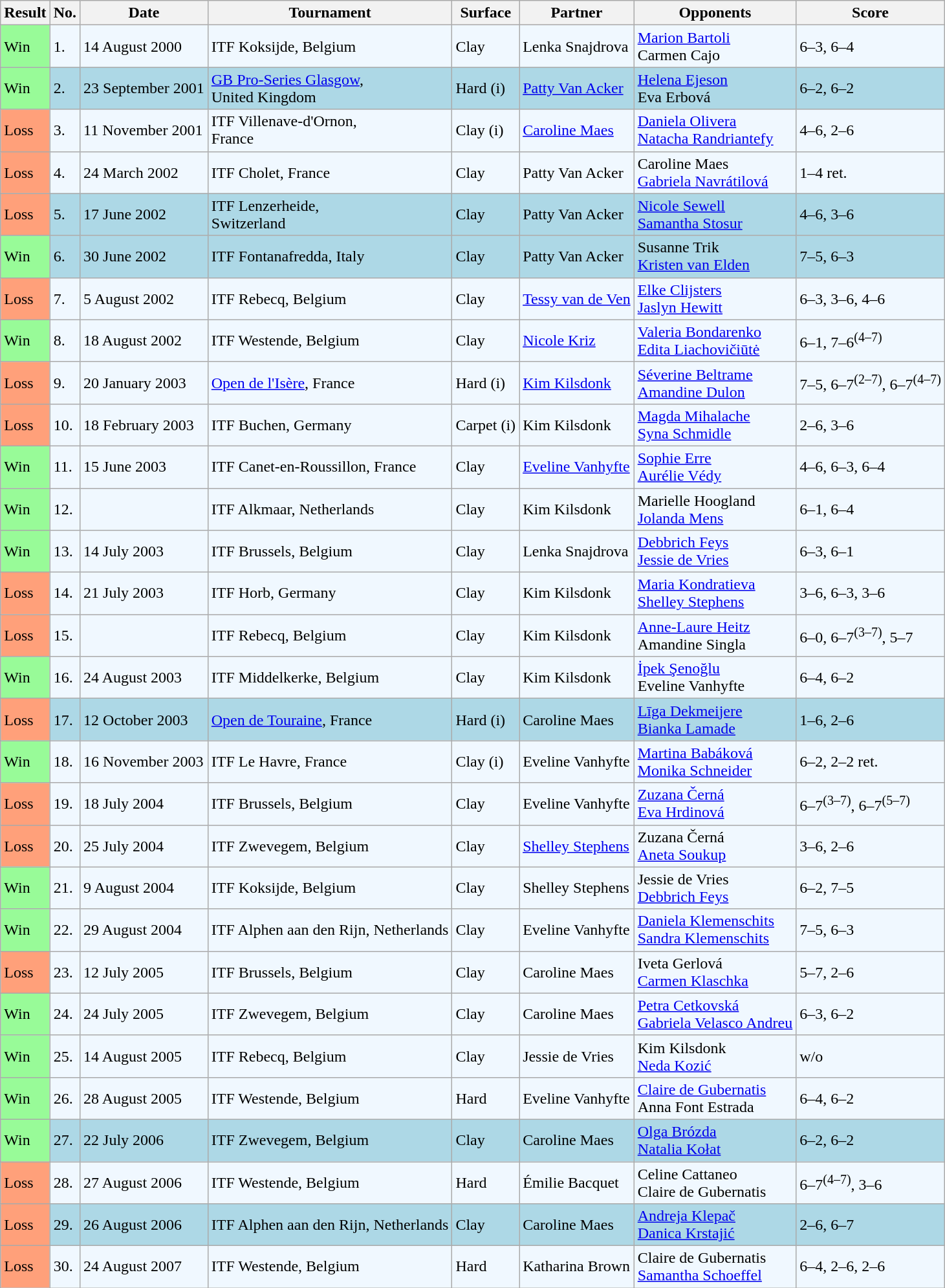<table class="sortable wikitable">
<tr>
<th>Result</th>
<th>No.</th>
<th>Date</th>
<th>Tournament</th>
<th>Surface</th>
<th>Partner</th>
<th>Opponents</th>
<th class="unsortable">Score</th>
</tr>
<tr style="background:#f0f8ff;">
<td style="background:#98fb98;">Win</td>
<td>1.</td>
<td>14 August 2000</td>
<td>ITF Koksijde, Belgium</td>
<td>Clay</td>
<td> Lenka Snajdrova</td>
<td> <a href='#'>Marion Bartoli</a> <br>  Carmen Cajo</td>
<td>6–3, 6–4</td>
</tr>
<tr style="background:lightblue;">
<td style="background:#98fb98;">Win</td>
<td>2.</td>
<td>23 September 2001</td>
<td><a href='#'>GB Pro-Series Glasgow</a>, <br>United Kingdom</td>
<td>Hard (i)</td>
<td> <a href='#'>Patty Van Acker</a></td>
<td> <a href='#'>Helena Ejeson</a> <br>  Eva Erbová</td>
<td>6–2, 6–2</td>
</tr>
<tr style="background:#f0f8ff;">
<td style="background:#ffa07a;">Loss</td>
<td>3.</td>
<td>11 November 2001</td>
<td>ITF Villenave-d'Ornon, <br>France</td>
<td>Clay (i)</td>
<td> <a href='#'>Caroline Maes</a></td>
<td> <a href='#'>Daniela Olivera</a> <br>  <a href='#'>Natacha Randriantefy</a></td>
<td>4–6, 2–6</td>
</tr>
<tr style="background:#f0f8ff;">
<td style="background:#ffa07a;">Loss</td>
<td>4.</td>
<td>24 March 2002</td>
<td>ITF Cholet, France</td>
<td>Clay</td>
<td> Patty Van Acker</td>
<td> Caroline Maes <br>  <a href='#'>Gabriela Navrátilová</a></td>
<td>1–4 ret.</td>
</tr>
<tr style="background:lightblue;">
<td style="background:#ffa07a;">Loss</td>
<td>5.</td>
<td>17 June 2002</td>
<td>ITF Lenzerheide, <br>Switzerland</td>
<td>Clay</td>
<td> Patty Van Acker</td>
<td> <a href='#'>Nicole Sewell</a> <br>  <a href='#'>Samantha Stosur</a></td>
<td>4–6, 3–6</td>
</tr>
<tr style="background:lightblue;">
<td style="background:#98fb98;">Win</td>
<td>6.</td>
<td>30 June 2002</td>
<td>ITF Fontanafredda, Italy</td>
<td>Clay</td>
<td> Patty Van Acker</td>
<td> Susanne Trik <br>  <a href='#'>Kristen van Elden</a></td>
<td>7–5, 6–3</td>
</tr>
<tr style="background:#f0f8ff;">
<td style="background:#ffa07a;">Loss</td>
<td>7.</td>
<td>5 August 2002</td>
<td>ITF Rebecq, Belgium</td>
<td>Clay</td>
<td> <a href='#'>Tessy van de Ven</a></td>
<td> <a href='#'>Elke Clijsters</a> <br>  <a href='#'>Jaslyn Hewitt</a></td>
<td>6–3, 3–6, 4–6</td>
</tr>
<tr style="background:#f0f8ff;">
<td style="background:#98fb98;">Win</td>
<td>8.</td>
<td>18 August 2002</td>
<td>ITF Westende, Belgium</td>
<td>Clay</td>
<td> <a href='#'>Nicole Kriz</a></td>
<td> <a href='#'>Valeria Bondarenko</a> <br>  <a href='#'>Edita Liachovičiūtė</a></td>
<td>6–1, 7–6<sup>(4–7)</sup></td>
</tr>
<tr style="background:#f0f8ff;">
<td style="background:#ffa07a;">Loss</td>
<td>9.</td>
<td>20 January 2003</td>
<td><a href='#'>Open de l'Isère</a>, France</td>
<td>Hard (i)</td>
<td> <a href='#'>Kim Kilsdonk</a></td>
<td> <a href='#'>Séverine Beltrame</a> <br>  <a href='#'>Amandine Dulon</a></td>
<td>7–5, 6–7<sup>(2–7)</sup>, 6–7<sup>(4–7)</sup></td>
</tr>
<tr style="background:#f0f8ff;">
<td style="background:#ffa07a;">Loss</td>
<td>10.</td>
<td>18 February 2003</td>
<td>ITF Buchen, Germany</td>
<td>Carpet (i)</td>
<td> Kim Kilsdonk</td>
<td> <a href='#'>Magda Mihalache</a> <br>  <a href='#'>Syna Schmidle</a></td>
<td>2–6, 3–6</td>
</tr>
<tr style="background:#f0f8ff;">
<td style="background:#98fb98;">Win</td>
<td>11.</td>
<td>15 June 2003</td>
<td>ITF Canet-en-Roussillon, France</td>
<td>Clay</td>
<td> <a href='#'>Eveline Vanhyfte</a></td>
<td> <a href='#'>Sophie Erre</a> <br>  <a href='#'>Aurélie Védy</a></td>
<td>4–6, 6–3, 6–4</td>
</tr>
<tr style="background:#f0f8ff;">
<td style="background:#98fb98;">Win</td>
<td>12.</td>
<td></td>
<td>ITF Alkmaar, Netherlands</td>
<td>Clay</td>
<td> Kim Kilsdonk</td>
<td> Marielle Hoogland <br>  <a href='#'>Jolanda Mens</a></td>
<td>6–1, 6–4</td>
</tr>
<tr style="background:#f0f8ff;">
<td style="background:#98fb98;">Win</td>
<td>13.</td>
<td>14 July 2003</td>
<td>ITF Brussels, Belgium</td>
<td>Clay</td>
<td> Lenka Snajdrova</td>
<td> <a href='#'>Debbrich Feys</a>  <br>  <a href='#'>Jessie de Vries</a></td>
<td>6–3, 6–1</td>
</tr>
<tr style="background:#f0f8ff;">
<td style="background:#ffa07a;">Loss</td>
<td>14.</td>
<td>21 July 2003</td>
<td>ITF Horb, Germany</td>
<td>Clay</td>
<td> Kim Kilsdonk</td>
<td> <a href='#'>Maria Kondratieva</a> <br>  <a href='#'>Shelley Stephens</a></td>
<td>3–6, 6–3, 3–6</td>
</tr>
<tr style="background:#f0f8ff;">
<td style="background:#ffa07a;">Loss</td>
<td>15.</td>
<td></td>
<td>ITF Rebecq, Belgium</td>
<td>Clay</td>
<td> Kim Kilsdonk</td>
<td> <a href='#'>Anne-Laure Heitz</a> <br>  Amandine Singla</td>
<td>6–0, 6–7<sup>(3–7)</sup>, 5–7</td>
</tr>
<tr style="background:#f0f8ff;">
<td style="background:#98fb98;">Win</td>
<td>16.</td>
<td>24 August 2003</td>
<td>ITF Middelkerke, Belgium</td>
<td>Clay</td>
<td> Kim Kilsdonk</td>
<td> <a href='#'>İpek Şenoğlu</a> <br>  Eveline Vanhyfte</td>
<td>6–4, 6–2</td>
</tr>
<tr style="background:lightblue;">
<td style="background:#ffa07a;">Loss</td>
<td>17.</td>
<td>12 October 2003</td>
<td><a href='#'>Open de Touraine</a>, France</td>
<td>Hard (i)</td>
<td> Caroline Maes</td>
<td> <a href='#'>Līga Dekmeijere</a> <br>  <a href='#'>Bianka Lamade</a></td>
<td>1–6, 2–6</td>
</tr>
<tr style="background:#f0f8ff;">
<td style="background:#98fb98;">Win</td>
<td>18.</td>
<td>16 November 2003</td>
<td>ITF Le Havre, France</td>
<td>Clay (i)</td>
<td> Eveline Vanhyfte</td>
<td> <a href='#'>Martina Babáková</a> <br>  <a href='#'>Monika Schneider</a></td>
<td>6–2, 2–2 ret.</td>
</tr>
<tr style="background:#f0f8ff;">
<td style="background:#ffa07a;">Loss</td>
<td>19.</td>
<td>18 July 2004</td>
<td>ITF Brussels, Belgium</td>
<td>Clay</td>
<td> Eveline Vanhyfte</td>
<td> <a href='#'>Zuzana Černá</a> <br>  <a href='#'>Eva Hrdinová</a></td>
<td>6–7<sup>(3–7)</sup>, 6–7<sup>(5–7)</sup></td>
</tr>
<tr style="background:#f0f8ff;">
<td style="background:#ffa07a;">Loss</td>
<td>20.</td>
<td>25 July 2004</td>
<td>ITF Zwevegem, Belgium</td>
<td>Clay</td>
<td> <a href='#'>Shelley Stephens</a></td>
<td> Zuzana Černá <br>  <a href='#'>Aneta Soukup</a></td>
<td>3–6, 2–6</td>
</tr>
<tr style="background:#f0f8ff;">
<td style="background:#98fb98;">Win</td>
<td>21.</td>
<td>9 August 2004</td>
<td>ITF Koksijde, Belgium</td>
<td>Clay</td>
<td> Shelley Stephens</td>
<td> Jessie de Vries <br>  <a href='#'>Debbrich Feys</a></td>
<td>6–2, 7–5</td>
</tr>
<tr style="background:#f0f8ff;">
<td style="background:#98fb98;">Win</td>
<td>22.</td>
<td>29 August 2004</td>
<td>ITF Alphen aan den Rijn, Netherlands</td>
<td>Clay</td>
<td> Eveline Vanhyfte</td>
<td> <a href='#'>Daniela Klemenschits</a> <br>  <a href='#'>Sandra Klemenschits</a></td>
<td>7–5, 6–3</td>
</tr>
<tr style="background:#f0f8ff;">
<td style="background:#ffa07a;">Loss</td>
<td>23.</td>
<td>12 July 2005</td>
<td>ITF Brussels, Belgium</td>
<td>Clay</td>
<td> Caroline Maes</td>
<td> Iveta Gerlová <br>  <a href='#'>Carmen Klaschka</a></td>
<td>5–7, 2–6</td>
</tr>
<tr style="background:#f0f8ff;">
<td style="background:#98fb98;">Win</td>
<td>24.</td>
<td>24 July 2005</td>
<td>ITF Zwevegem, Belgium</td>
<td>Clay</td>
<td> Caroline Maes</td>
<td> <a href='#'>Petra Cetkovská</a> <br>  <a href='#'>Gabriela Velasco Andreu</a></td>
<td>6–3, 6–2</td>
</tr>
<tr style="background:#f0f8ff;">
<td style="background:#98fb98;">Win</td>
<td>25.</td>
<td>14 August 2005</td>
<td>ITF Rebecq, Belgium</td>
<td>Clay</td>
<td> Jessie de Vries</td>
<td> Kim Kilsdonk <br>  <a href='#'>Neda Kozić</a></td>
<td>w/o</td>
</tr>
<tr style="background:#f0f8ff;">
<td style="background:#98fb98;">Win</td>
<td>26.</td>
<td>28 August 2005</td>
<td>ITF Westende, Belgium</td>
<td>Hard</td>
<td> Eveline Vanhyfte</td>
<td> <a href='#'>Claire de Gubernatis</a> <br>  Anna Font Estrada</td>
<td>6–4, 6–2</td>
</tr>
<tr style="background:lightblue;">
<td style="background:#98fb98;">Win</td>
<td>27.</td>
<td>22 July 2006</td>
<td>ITF Zwevegem, Belgium</td>
<td>Clay</td>
<td> Caroline Maes</td>
<td> <a href='#'>Olga Brózda</a> <br>  <a href='#'>Natalia Kołat</a></td>
<td>6–2, 6–2</td>
</tr>
<tr style="background:#f0f8ff;">
<td style="background:#ffa07a;">Loss</td>
<td>28.</td>
<td>27 August 2006</td>
<td>ITF Westende, Belgium</td>
<td>Hard</td>
<td> Émilie Bacquet</td>
<td> Celine Cattaneo <br>  Claire de Gubernatis</td>
<td>6–7<sup>(4–7)</sup>, 3–6</td>
</tr>
<tr style="background:lightblue;">
<td style="background:#ffa07a;">Loss</td>
<td>29.</td>
<td>26 August 2006</td>
<td>ITF Alphen aan den Rijn, Netherlands</td>
<td>Clay</td>
<td> Caroline Maes</td>
<td> <a href='#'>Andreja Klepač</a> <br>  <a href='#'>Danica Krstajić</a></td>
<td>2–6, 6–7</td>
</tr>
<tr style="background:#f0f8ff;">
<td style="background:#ffa07a;">Loss</td>
<td>30.</td>
<td>24 August 2007</td>
<td>ITF Westende, Belgium</td>
<td>Hard</td>
<td> Katharina Brown</td>
<td> Claire de Gubernatis <br>  <a href='#'>Samantha Schoeffel</a></td>
<td>6–4, 2–6, 2–6</td>
</tr>
</table>
